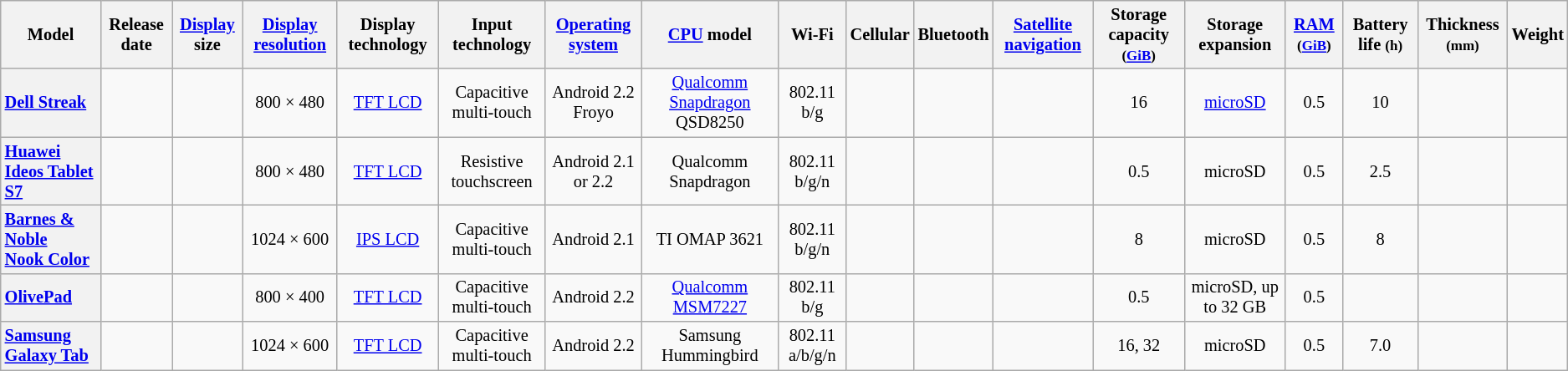<table class="wikitable sortable" style="font-size: 85%; text-align: center; width: auto;">
<tr>
<th>Model</th>
<th>Release date</th>
<th><a href='#'>Display</a> size</th>
<th><a href='#'>Display resolution</a></th>
<th>Display technology</th>
<th>Input technology</th>
<th><a href='#'>Operating system</a></th>
<th><a href='#'>CPU</a> model</th>
<th>Wi-Fi</th>
<th>Cellular</th>
<th>Bluetooth</th>
<th><a href='#'>Satellite navigation</a></th>
<th>Storage capacity <small>(<a href='#'>GiB</a>)</small></th>
<th>Storage expansion</th>
<th><a href='#'>RAM</a> <small>(<a href='#'>GiB</a>)</small></th>
<th>Battery life <small>(h)</small><br></th>
<th>Thickness <small>(mm)</small></th>
<th>Weight</th>
</tr>
<tr>
<th style="text-align:left;" scope="col"><a href='#'>Dell Streak</a></th>
<td></td>
<td></td>
<td>800 × 480</td>
<td><a href='#'>TFT LCD</a></td>
<td>Capacitive multi-touch</td>
<td>Android 2.2 Froyo</td>
<td><a href='#'>Qualcomm Snapdragon</a> QSD8250</td>
<td>802.11 b/g</td>
<td></td>
<td></td>
<td></td>
<td>16</td>
<td><a href='#'>microSD</a></td>
<td>0.5</td>
<td>10</td>
<td></td>
<td></td>
</tr>
<tr>
<th style="text-align:left;" scope="col"><a href='#'>Huawei Ideos Tablet S7</a></th>
<td></td>
<td></td>
<td>800 × 480</td>
<td><a href='#'>TFT LCD</a></td>
<td>Resistive touchscreen</td>
<td>Android 2.1 or 2.2</td>
<td>Qualcomm Snapdragon</td>
<td>802.11 b/g/n</td>
<td></td>
<td></td>
<td></td>
<td>0.5</td>
<td>microSD</td>
<td>0.5</td>
<td>2.5</td>
<td></td>
<td></td>
</tr>
<tr>
<th style="text-align:left;" scope="col"><a href='#'>Barnes & Noble<br>Nook Color</a></th>
<td></td>
<td></td>
<td>1024 × 600</td>
<td><a href='#'>IPS LCD</a></td>
<td>Capacitive multi-touch</td>
<td>Android 2.1</td>
<td>TI OMAP 3621</td>
<td>802.11 b/g/n</td>
<td></td>
<td></td>
<td></td>
<td>8</td>
<td>microSD</td>
<td>0.5</td>
<td>8</td>
<td></td>
<td></td>
</tr>
<tr>
<th style="text-align:left;" scope="col"><a href='#'>OlivePad</a></th>
<td></td>
<td></td>
<td>800 × 400</td>
<td><a href='#'>TFT LCD</a></td>
<td>Capacitive multi-touch</td>
<td>Android 2.2</td>
<td><a href='#'>Qualcomm MSM7227</a></td>
<td>802.11 b/g</td>
<td></td>
<td></td>
<td></td>
<td>0.5</td>
<td>microSD, up to 32 GB</td>
<td>0.5</td>
<td></td>
<td></td>
<td></td>
</tr>
<tr>
<th style="text-align:left;" scope="col"><a href='#'>Samsung Galaxy Tab</a></th>
<td></td>
<td></td>
<td>1024 × 600</td>
<td><a href='#'>TFT LCD</a></td>
<td>Capacitive multi-touch</td>
<td>Android 2.2</td>
<td>Samsung Hummingbird</td>
<td>802.11 a/b/g/n</td>
<td></td>
<td></td>
<td></td>
<td>16, 32</td>
<td>microSD</td>
<td>0.5</td>
<td>7.0</td>
<td></td>
<td></td>
</tr>
</table>
